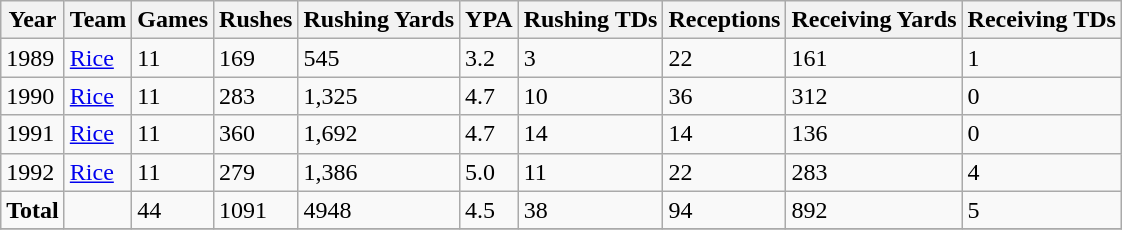<table class="wikitable">
<tr>
<th>Year</th>
<th>Team</th>
<th>Games</th>
<th>Rushes</th>
<th>Rushing Yards</th>
<th>YPA</th>
<th>Rushing TDs</th>
<th>Receptions</th>
<th>Receiving Yards</th>
<th>Receiving TDs</th>
</tr>
<tr>
<td>1989</td>
<td><a href='#'>Rice</a></td>
<td>11</td>
<td>169</td>
<td>545</td>
<td>3.2</td>
<td>3</td>
<td>22</td>
<td>161</td>
<td>1</td>
</tr>
<tr>
<td>1990</td>
<td><a href='#'>Rice</a></td>
<td>11</td>
<td>283</td>
<td>1,325</td>
<td>4.7</td>
<td>10</td>
<td>36</td>
<td>312</td>
<td>0</td>
</tr>
<tr>
<td>1991</td>
<td><a href='#'>Rice</a></td>
<td>11</td>
<td>360</td>
<td>1,692</td>
<td>4.7</td>
<td>14</td>
<td>14</td>
<td>136</td>
<td>0</td>
</tr>
<tr>
<td>1992</td>
<td><a href='#'>Rice</a></td>
<td>11</td>
<td>279</td>
<td>1,386</td>
<td>5.0</td>
<td>11</td>
<td>22</td>
<td>283</td>
<td>4</td>
</tr>
<tr>
<td><strong>Total</strong></td>
<td></td>
<td>44</td>
<td>1091</td>
<td>4948</td>
<td>4.5</td>
<td>38</td>
<td>94</td>
<td>892</td>
<td>5</td>
</tr>
<tr>
</tr>
</table>
